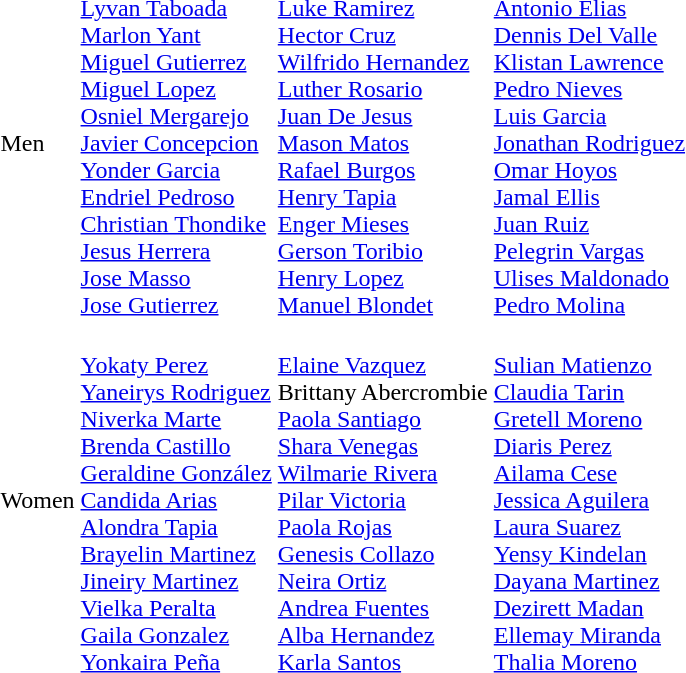<table>
<tr>
<td>Men</td>
<td><br><a href='#'>Lyvan Taboada</a><br><a href='#'>Marlon Yant</a><br><a href='#'>Miguel Gutierrez</a><br><a href='#'>Miguel Lopez</a><br><a href='#'>Osniel Mergarejo</a><br><a href='#'>Javier Concepcion</a><br><a href='#'>Yonder Garcia</a><br><a href='#'>Endriel Pedroso</a><br><a href='#'>Christian Thondike</a><br><a href='#'>Jesus Herrera</a><br><a href='#'>Jose Masso</a><br><a href='#'>Jose Gutierrez</a></td>
<td><br><a href='#'>Luke Ramirez</a><br><a href='#'>Hector Cruz</a><br><a href='#'>Wilfrido Hernandez</a><br><a href='#'>Luther Rosario</a><br><a href='#'>Juan De Jesus</a><br><a href='#'>Mason Matos</a><br><a href='#'>Rafael Burgos</a><br><a href='#'>Henry Tapia</a><br><a href='#'>Enger Mieses</a><br><a href='#'>Gerson Toribio</a><br><a href='#'>Henry Lopez</a><br><a href='#'>Manuel Blondet</a></td>
<td><br><a href='#'>Antonio Elias</a><br><a href='#'>Dennis Del Valle</a><br><a href='#'>Klistan Lawrence</a><br><a href='#'>Pedro Nieves</a><br><a href='#'>Luis Garcia</a><br><a href='#'>Jonathan Rodriguez</a><br><a href='#'>Omar Hoyos</a><br><a href='#'>Jamal Ellis</a><br><a href='#'>Juan Ruiz</a><br><a href='#'>Pelegrin Vargas</a><br><a href='#'>Ulises Maldonado</a><br><a href='#'>Pedro Molina</a></td>
</tr>
<tr>
<td>Women</td>
<td><br><a href='#'>Yokaty Perez</a><br><a href='#'>Yaneirys Rodriguez</a><br><a href='#'>Niverka Marte</a><br><a href='#'>Brenda Castillo</a><br><a href='#'>Geraldine González</a><br><a href='#'>Candida Arias</a><br><a href='#'>Alondra Tapia</a><br><a href='#'>Brayelin Martinez</a><br><a href='#'>Jineiry Martinez</a><br><a href='#'>Vielka Peralta</a><br><a href='#'>Gaila Gonzalez</a><br><a href='#'>Yonkaira Peña</a></td>
<td><br><a href='#'>Elaine Vazquez</a><br>Brittany Abercrombie<br><a href='#'>Paola Santiago</a><br><a href='#'>Shara Venegas</a><br><a href='#'>Wilmarie Rivera</a><br><a href='#'>Pilar Victoria</a><br><a href='#'>Paola Rojas</a><br><a href='#'>Genesis Collazo</a><br><a href='#'>Neira Ortiz</a><br><a href='#'>Andrea Fuentes</a><br><a href='#'>Alba Hernandez</a><br><a href='#'>Karla Santos</a></td>
<td><br><a href='#'>Sulian Matienzo</a><br><a href='#'>Claudia Tarin</a><br><a href='#'>Gretell Moreno</a><br><a href='#'>Diaris Perez</a><br><a href='#'>Ailama Cese</a><br><a href='#'>Jessica Aguilera</a><br><a href='#'>Laura Suarez</a><br><a href='#'>Yensy Kindelan</a><br><a href='#'>Dayana Martinez</a><br><a href='#'>Dezirett Madan</a><br><a href='#'>Ellemay Miranda</a><br><a href='#'>Thalia Moreno</a></td>
</tr>
</table>
